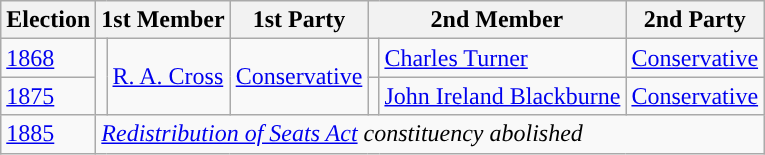<table class="wikitable">
<tr>
<th>Election</th>
<th colspan="2">1st Member</th>
<th>1st Party</th>
<th colspan="2">2nd Member</th>
<th>2nd Party</th>
</tr>
<tr>
<td><a href='#'>1868</a></td>
<td rowspan="2" style="color:inherit;background-color: "></td>
<td rowspan="2"><a href='#'>R. A. Cross</a></td>
<td rowspan="2"><a href='#'>Conservative</a></td>
<td style="color:inherit;background-color: "></td>
<td><a href='#'>Charles Turner</a></td>
<td><a href='#'>Conservative</a></td>
</tr>
<tr>
<td><a href='#'>1875</a></td>
<td style="color:inherit;background-color: "></td>
<td><a href='#'>John Ireland Blackburne</a></td>
<td><a href='#'>Conservative</a></td>
</tr>
<tr>
<td><a href='#'>1885</a></td>
<td colspan="6"><em><a href='#'>Redistribution of Seats Act</a> constituency abolished</em></td>
</tr>
</table>
